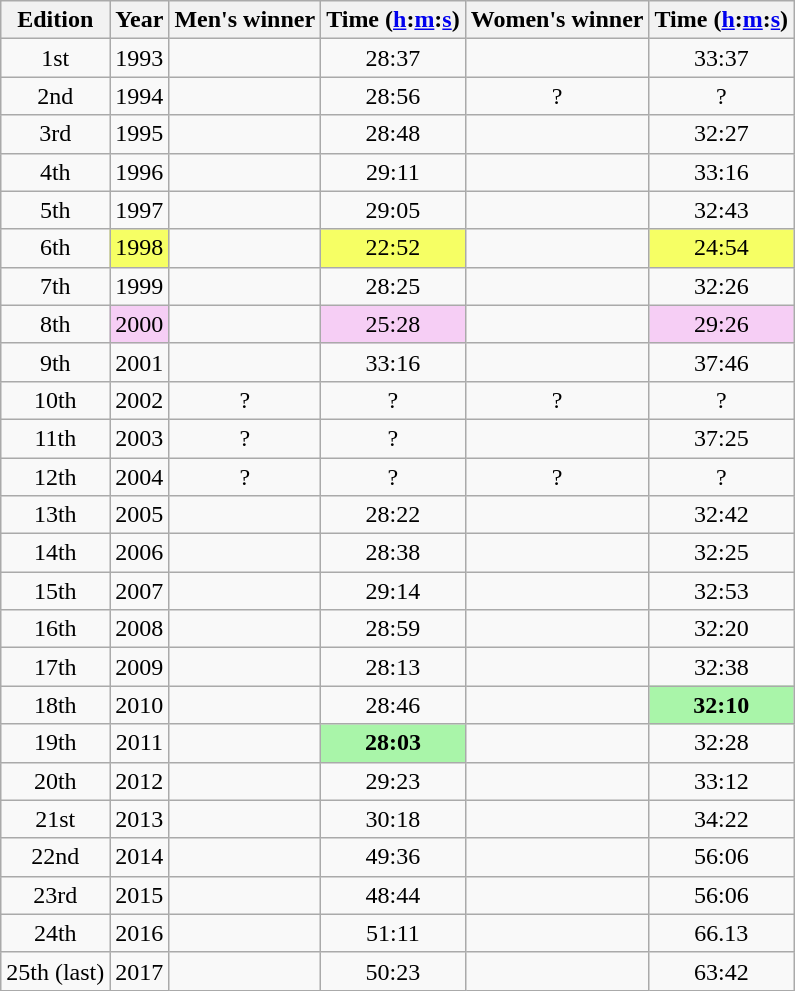<table class="wikitable sortable" style="text-align:center">
<tr>
<th class=unsortable>Edition</th>
<th>Year</th>
<th class=unsortable>Men's winner</th>
<th>Time (<a href='#'>h</a>:<a href='#'>m</a>:<a href='#'>s</a>)</th>
<th class=unsortable>Women's winner</th>
<th>Time (<a href='#'>h</a>:<a href='#'>m</a>:<a href='#'>s</a>)</th>
</tr>
<tr>
<td>1st</td>
<td>1993</td>
<td align=left></td>
<td>28:37</td>
<td align=left></td>
<td>33:37</td>
</tr>
<tr>
<td>2nd</td>
<td>1994</td>
<td align=left></td>
<td>28:56</td>
<td>?</td>
<td>?</td>
</tr>
<tr>
<td>3rd</td>
<td>1995</td>
<td align=left></td>
<td>28:48</td>
<td align=left></td>
<td>32:27</td>
</tr>
<tr>
<td>4th</td>
<td>1996</td>
<td align=left></td>
<td>29:11</td>
<td align=left></td>
<td>33:16</td>
</tr>
<tr>
<td>5th</td>
<td>1997</td>
<td align=left></td>
<td>29:05</td>
<td align=left></td>
<td>32:43</td>
</tr>
<tr>
<td>6th</td>
<td bgcolor=#F6FF64>1998</td>
<td align=left></td>
<td bgcolor=#F6FF64>22:52</td>
<td align=left></td>
<td bgcolor=#F6FF64>24:54</td>
</tr>
<tr>
<td>7th</td>
<td>1999</td>
<td align=left></td>
<td>28:25</td>
<td align=left></td>
<td>32:26</td>
</tr>
<tr>
<td>8th</td>
<td bgcolor=#F6CEF5>2000</td>
<td align=left></td>
<td bgcolor=#F6CEF5>25:28</td>
<td align=left></td>
<td bgcolor=#F6CEF5>29:26</td>
</tr>
<tr>
<td>9th</td>
<td>2001</td>
<td align=left></td>
<td>33:16</td>
<td align=left></td>
<td>37:46</td>
</tr>
<tr>
<td>10th</td>
<td>2002</td>
<td>?</td>
<td>?</td>
<td>?</td>
<td>?</td>
</tr>
<tr>
<td>11th</td>
<td>2003</td>
<td>?</td>
<td>?</td>
<td align=left></td>
<td>37:25</td>
</tr>
<tr>
<td>12th</td>
<td>2004</td>
<td>?</td>
<td>?</td>
<td>?</td>
<td>?</td>
</tr>
<tr>
<td>13th</td>
<td>2005</td>
<td align=left></td>
<td>28:22</td>
<td align=left></td>
<td>32:42</td>
</tr>
<tr>
<td>14th</td>
<td>2006</td>
<td align=left></td>
<td>28:38</td>
<td align=left></td>
<td>32:25</td>
</tr>
<tr>
<td>15th</td>
<td>2007</td>
<td align=left></td>
<td>29:14</td>
<td align=left></td>
<td>32:53</td>
</tr>
<tr>
<td>16th</td>
<td>2008</td>
<td align=left></td>
<td>28:59</td>
<td align=left></td>
<td>32:20</td>
</tr>
<tr>
<td>17th</td>
<td>2009</td>
<td align=left></td>
<td>28:13</td>
<td align=left></td>
<td>32:38</td>
</tr>
<tr>
<td>18th</td>
<td>2010</td>
<td align=left></td>
<td>28:46</td>
<td align=left></td>
<td bgcolor=#A9F5A9><strong>32:10</strong></td>
</tr>
<tr>
<td>19th</td>
<td>2011</td>
<td align=left></td>
<td bgcolor=#A9F5A9><strong>28:03</strong></td>
<td align=left></td>
<td>32:28</td>
</tr>
<tr>
<td>20th</td>
<td>2012</td>
<td align=left></td>
<td>29:23</td>
<td align=left></td>
<td>33:12</td>
</tr>
<tr>
<td>21st</td>
<td>2013</td>
<td align=left></td>
<td>30:18</td>
<td align=left></td>
<td>34:22</td>
</tr>
<tr>
<td>22nd</td>
<td>2014</td>
<td align=left></td>
<td>49:36</td>
<td align=left></td>
<td>56:06</td>
</tr>
<tr>
<td>23rd</td>
<td>2015</td>
<td align=left></td>
<td>48:44</td>
<td align=left></td>
<td>56:06</td>
</tr>
<tr>
<td>24th</td>
<td>2016</td>
<td align=left></td>
<td>51:11</td>
<td align=left></td>
<td>66.13</td>
</tr>
<tr>
<td>25th (last)</td>
<td>2017</td>
<td align=left></td>
<td>50:23</td>
<td align=left></td>
<td>63:42</td>
</tr>
</table>
